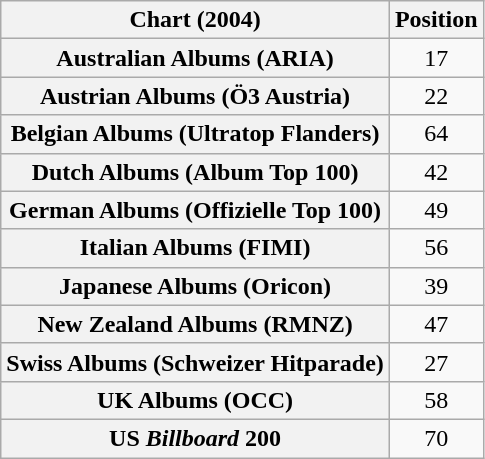<table class="wikitable sortable plainrowheaders" style="text-align:center">
<tr>
<th scope="col">Chart (2004)</th>
<th scope="col">Position</th>
</tr>
<tr>
<th scope="row">Australian Albums (ARIA)</th>
<td>17</td>
</tr>
<tr>
<th scope="row">Austrian Albums (Ö3 Austria)</th>
<td>22</td>
</tr>
<tr>
<th scope="row">Belgian Albums (Ultratop Flanders)</th>
<td>64</td>
</tr>
<tr>
<th scope="row">Dutch Albums (Album Top 100)</th>
<td>42</td>
</tr>
<tr>
<th scope="row">German Albums (Offizielle Top 100)</th>
<td>49</td>
</tr>
<tr>
<th scope="row">Italian Albums (FIMI)</th>
<td>56</td>
</tr>
<tr>
<th scope="row">Japanese Albums (Oricon)</th>
<td>39</td>
</tr>
<tr>
<th scope="row">New Zealand Albums (RMNZ)</th>
<td>47</td>
</tr>
<tr>
<th scope="row">Swiss Albums (Schweizer Hitparade)</th>
<td>27</td>
</tr>
<tr>
<th scope="row">UK Albums (OCC)</th>
<td>58</td>
</tr>
<tr>
<th scope="row">US <em>Billboard</em> 200</th>
<td>70</td>
</tr>
</table>
